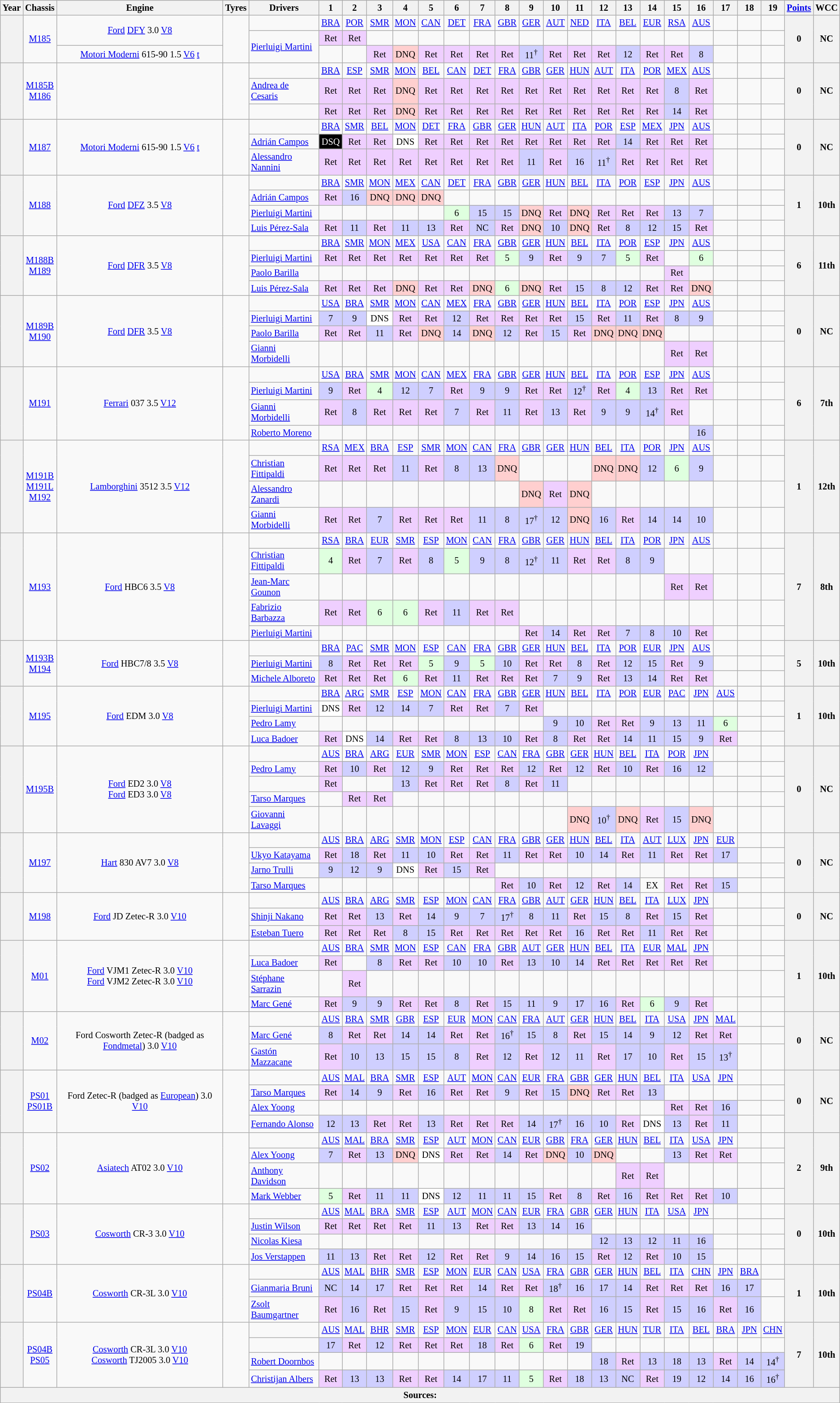<table class="wikitable" style="text-align:center;font-size:85%">
<tr>
<th>Year</th>
<th>Chassis</th>
<th>Engine</th>
<th>Tyres</th>
<th>Drivers</th>
<th>1</th>
<th>2</th>
<th>3</th>
<th>4</th>
<th>5</th>
<th>6</th>
<th>7</th>
<th>8</th>
<th>9</th>
<th>10</th>
<th>11</th>
<th>12</th>
<th>13</th>
<th>14</th>
<th>15</th>
<th>16</th>
<th>17</th>
<th>18</th>
<th>19</th>
<th><a href='#'>Points</a></th>
<th>WCC</th>
</tr>
<tr>
<th rowspan="3"></th>
<td rowspan="3"><a href='#'>M185</a></td>
<td rowspan="2"><a href='#'>Ford</a> <a href='#'>DFY</a> 3.0 <a href='#'>V8</a></td>
<td rowspan="3"></td>
<td></td>
<td><a href='#'>BRA</a></td>
<td><a href='#'>POR</a></td>
<td><a href='#'>SMR</a></td>
<td><a href='#'>MON</a></td>
<td><a href='#'>CAN</a></td>
<td><a href='#'>DET</a></td>
<td><a href='#'>FRA</a></td>
<td><a href='#'>GBR</a></td>
<td><a href='#'>GER</a></td>
<td><a href='#'>AUT</a></td>
<td><a href='#'>NED</a></td>
<td><a href='#'>ITA</a></td>
<td><a href='#'>BEL</a></td>
<td><a href='#'>EUR</a></td>
<td><a href='#'>RSA</a></td>
<td><a href='#'>AUS</a></td>
<td></td>
<td></td>
<td></td>
<th rowspan="3">0</th>
<th rowspan="3">NC</th>
</tr>
<tr>
<td style="text-align:left" rowspan=2> <a href='#'>Pierluigi Martini</a></td>
<td style="background:#EFCFFF">Ret</td>
<td style="background:#EFCFFF">Ret</td>
<td></td>
<td></td>
<td></td>
<td></td>
<td></td>
<td></td>
<td></td>
<td></td>
<td></td>
<td></td>
<td></td>
<td></td>
<td></td>
<td></td>
<td></td>
<td></td>
<td></td>
</tr>
<tr>
<td><a href='#'>Motori Moderni</a> 615-90 1.5 <a href='#'>V6</a> <a href='#'>t</a></td>
<td></td>
<td></td>
<td style="background:#EFCFFF">Ret</td>
<td style="background:#FFCFCF">DNQ</td>
<td style="background:#EFCFFF">Ret</td>
<td style="background:#EFCFFF">Ret</td>
<td style="background:#EFCFFF">Ret</td>
<td style="background:#EFCFFF">Ret</td>
<td style="background:#CFCFFF">11<sup>†</sup></td>
<td style="background:#EFCFFF">Ret</td>
<td style="background:#EFCFFF">Ret</td>
<td style="background:#EFCFFF">Ret</td>
<td style="background:#CFCFFF">12</td>
<td style="background:#EFCFFF">Ret</td>
<td style="background:#EFCFFF">Ret</td>
<td style="background:#CFCFFF">8</td>
<td></td>
<td></td>
<td></td>
</tr>
<tr>
<th rowspan="3"></th>
<td rowspan="3"><a href='#'>M185B</a><br><a href='#'>M186</a></td>
<td rowspan="3"></td>
<td rowspan="3"></td>
<td></td>
<td><a href='#'>BRA</a></td>
<td><a href='#'>ESP</a></td>
<td><a href='#'>SMR</a></td>
<td><a href='#'>MON</a></td>
<td><a href='#'>BEL</a></td>
<td><a href='#'>CAN</a></td>
<td><a href='#'>DET</a></td>
<td><a href='#'>FRA</a></td>
<td><a href='#'>GBR</a></td>
<td><a href='#'>GER</a></td>
<td><a href='#'>HUN</a></td>
<td><a href='#'>AUT</a></td>
<td><a href='#'>ITA</a></td>
<td><a href='#'>POR</a></td>
<td><a href='#'>MEX</a></td>
<td><a href='#'>AUS</a></td>
<td></td>
<td></td>
<td></td>
<th rowspan="3">0</th>
<th rowspan="3">NC</th>
</tr>
<tr>
<td style="text-align:left"> <a href='#'>Andrea de Cesaris</a></td>
<td style="background:#EFCFFF">Ret</td>
<td style="background:#EFCFFF">Ret</td>
<td style="background:#EFCFFF">Ret</td>
<td style="background:#FFCFCF">DNQ</td>
<td style="background:#EFCFFF">Ret</td>
<td style="background:#EFCFFF">Ret</td>
<td style="background:#EFCFFF">Ret</td>
<td style="background:#EFCFFF">Ret</td>
<td style="background:#EFCFFF">Ret</td>
<td style="background:#EFCFFF">Ret</td>
<td style="background:#EFCFFF">Ret</td>
<td style="background:#EFCFFF">Ret</td>
<td style="background:#EFCFFF">Ret</td>
<td style="background:#EFCFFF">Ret</td>
<td style="background:#CFCFFF">8</td>
<td style="background:#EFCFFF">Ret</td>
<td></td>
<td></td>
<td></td>
</tr>
<tr>
<td style="text-align:left"></td>
<td style="background:#EFCFFF">Ret</td>
<td style="background:#EFCFFF">Ret</td>
<td style="background:#EFCFFF">Ret</td>
<td style="background:#FFCFCF">DNQ</td>
<td style="background:#EFCFFF">Ret</td>
<td style="background:#EFCFFF">Ret</td>
<td style="background:#EFCFFF">Ret</td>
<td style="background:#EFCFFF">Ret</td>
<td style="background:#EFCFFF">Ret</td>
<td style="background:#EFCFFF">Ret</td>
<td style="background:#EFCFFF">Ret</td>
<td style="background:#EFCFFF">Ret</td>
<td style="background:#EFCFFF">Ret</td>
<td style="background:#EFCFFF">Ret</td>
<td style="background:#CFCFFF">14</td>
<td style="background:#EFCFFF">Ret</td>
<td></td>
<td></td>
<td></td>
</tr>
<tr>
<th rowspan="3"></th>
<td rowspan="3"><a href='#'>M187</a></td>
<td rowspan="3"><a href='#'>Motori Moderni</a> 615-90 1.5 <a href='#'>V6</a> <a href='#'>t</a></td>
<td rowspan="3"></td>
<td></td>
<td><a href='#'>BRA</a></td>
<td><a href='#'>SMR</a></td>
<td><a href='#'>BEL</a></td>
<td><a href='#'>MON</a></td>
<td><a href='#'>DET</a></td>
<td><a href='#'>FRA</a></td>
<td><a href='#'>GBR</a></td>
<td><a href='#'>GER</a></td>
<td><a href='#'>HUN</a></td>
<td><a href='#'>AUT</a></td>
<td><a href='#'>ITA</a></td>
<td><a href='#'>POR</a></td>
<td><a href='#'>ESP</a></td>
<td><a href='#'>MEX</a></td>
<td><a href='#'>JPN</a></td>
<td><a href='#'>AUS</a></td>
<td></td>
<td></td>
<td></td>
<th rowspan="3">0</th>
<th rowspan="3">NC</th>
</tr>
<tr>
<td style="text-align:left"> <a href='#'>Adrián Campos</a></td>
<td style="background:#000000; color:#ffffff" align="center">DSQ</td>
<td style="background:#EFCFFF">Ret</td>
<td style="background:#EFCFFF">Ret</td>
<td style="background:#ffffff">DNS</td>
<td style="background:#EFCFFF">Ret</td>
<td style="background:#EFCFFF">Ret</td>
<td style="background:#EFCFFF">Ret</td>
<td style="background:#EFCFFF">Ret</td>
<td style="background:#EFCFFF">Ret</td>
<td style="background:#EFCFFF">Ret</td>
<td style="background:#EFCFFF">Ret</td>
<td style="background:#EFCFFF">Ret</td>
<td style="background:#CFCFFF">14</td>
<td style="background:#EFCFFF">Ret</td>
<td style="background:#EFCFFF">Ret</td>
<td style="background:#EFCFFF">Ret</td>
<td></td>
<td></td>
<td></td>
</tr>
<tr>
<td style="text-align:left"> <a href='#'>Alessandro Nannini</a></td>
<td style="background:#EFCFFF">Ret</td>
<td style="background:#EFCFFF">Ret</td>
<td style="background:#EFCFFF">Ret</td>
<td style="background:#EFCFFF">Ret</td>
<td style="background:#EFCFFF">Ret</td>
<td style="background:#EFCFFF">Ret</td>
<td style="background:#EFCFFF">Ret</td>
<td style="background:#EFCFFF">Ret</td>
<td style="background:#CFCFFF">11</td>
<td style="background:#EFCFFF">Ret</td>
<td style="background:#CFCFFF">16</td>
<td style="background:#CFCFFF">11<sup>†</sup></td>
<td style="background:#EFCFFF">Ret</td>
<td style="background:#EFCFFF">Ret</td>
<td style="background:#EFCFFF">Ret</td>
<td style="background:#EFCFFF">Ret</td>
<td></td>
<td></td>
<td></td>
</tr>
<tr>
<th rowspan="4"></th>
<td rowspan="4"><a href='#'>M188</a></td>
<td rowspan="4"><a href='#'>Ford</a> <a href='#'>DFZ</a> 3.5 <a href='#'>V8</a></td>
<td rowspan="4"></td>
<td></td>
<td><a href='#'>BRA</a></td>
<td><a href='#'>SMR</a></td>
<td><a href='#'>MON</a></td>
<td><a href='#'>MEX</a></td>
<td><a href='#'>CAN</a></td>
<td><a href='#'>DET</a></td>
<td><a href='#'>FRA</a></td>
<td><a href='#'>GBR</a></td>
<td><a href='#'>GER</a></td>
<td><a href='#'>HUN</a></td>
<td><a href='#'>BEL</a></td>
<td><a href='#'>ITA</a></td>
<td><a href='#'>POR</a></td>
<td><a href='#'>ESP</a></td>
<td><a href='#'>JPN</a></td>
<td><a href='#'>AUS</a></td>
<td></td>
<td></td>
<td></td>
<th rowspan="4">1</th>
<th rowspan="4">10th</th>
</tr>
<tr>
<td style="text-align:left"> <a href='#'>Adrián Campos</a></td>
<td style="background:#EFCFFF">Ret</td>
<td style="background:#CFCFFF">16</td>
<td style="background:#FFCFCF">DNQ</td>
<td style="background:#FFCFCF">DNQ</td>
<td style="background:#FFCFCF">DNQ</td>
<td></td>
<td></td>
<td></td>
<td></td>
<td></td>
<td></td>
<td></td>
<td></td>
<td></td>
<td></td>
<td></td>
<td></td>
<td></td>
<td></td>
</tr>
<tr>
<td style="text-align:left"> <a href='#'>Pierluigi Martini</a></td>
<td></td>
<td></td>
<td></td>
<td></td>
<td></td>
<td style="background:#DFFFDF">6</td>
<td style="background:#CFCFFF">15</td>
<td style="background:#CFCFFF">15</td>
<td style="background:#FFCFCF">DNQ</td>
<td style="background:#EFCFFF">Ret</td>
<td style="background:#FFCFCF">DNQ</td>
<td style="background:#EFCFFF">Ret</td>
<td style="background:#EFCFFF">Ret</td>
<td style="background:#EFCFFF">Ret</td>
<td style="background:#CFCFFF">13</td>
<td style="background:#CFCFFF">7</td>
<td></td>
<td></td>
<td></td>
</tr>
<tr>
<td style="text-align:left"> <a href='#'>Luis Pérez-Sala</a></td>
<td style="background:#EFCFFF">Ret</td>
<td style="background:#CFCFFF">11</td>
<td style="background:#EFCFFF">Ret</td>
<td style="background:#CFCFFF">11</td>
<td style="background:#CFCFFF">13</td>
<td style="background:#EFCFFF">Ret</td>
<td style="background:#CFCFFF">NC</td>
<td style="background:#EFCFFF">Ret</td>
<td style="background:#FFCFCF">DNQ</td>
<td style="background:#CFCFFF">10</td>
<td style="background:#FFCFCF">DNQ</td>
<td style="background:#EFCFFF">Ret</td>
<td style="background:#CFCFFF">8</td>
<td style="background:#CFCFFF">12</td>
<td style="background:#CFCFFF">15</td>
<td style="background:#EFCFFF">Ret</td>
<td></td>
<td></td>
<td></td>
</tr>
<tr>
<th rowspan="4"></th>
<td rowspan="4"><a href='#'>M188B</a><br><a href='#'>M189</a></td>
<td rowspan="4"><a href='#'>Ford</a> <a href='#'>DFR</a> 3.5 <a href='#'>V8</a></td>
<td rowspan="4"></td>
<td></td>
<td><a href='#'>BRA</a></td>
<td><a href='#'>SMR</a></td>
<td><a href='#'>MON</a></td>
<td><a href='#'>MEX</a></td>
<td><a href='#'>USA</a></td>
<td><a href='#'>CAN</a></td>
<td><a href='#'>FRA</a></td>
<td><a href='#'>GBR</a></td>
<td><a href='#'>GER</a></td>
<td><a href='#'>HUN</a></td>
<td><a href='#'>BEL</a></td>
<td><a href='#'>ITA</a></td>
<td><a href='#'>POR</a></td>
<td><a href='#'>ESP</a></td>
<td><a href='#'>JPN</a></td>
<td><a href='#'>AUS</a></td>
<td></td>
<td></td>
<td></td>
<th rowspan="4">6</th>
<th rowspan="4">11th</th>
</tr>
<tr>
<td style="text-align:left"> <a href='#'>Pierluigi Martini</a></td>
<td style="background:#EFCFFF">Ret</td>
<td style="background:#EFCFFF">Ret</td>
<td style="background:#EFCFFF">Ret</td>
<td style="background:#EFCFFF">Ret</td>
<td style="background:#EFCFFF">Ret</td>
<td style="background:#EFCFFF">Ret</td>
<td style="background:#EFCFFF">Ret</td>
<td style="background:#DFFFDF">5</td>
<td style="background:#CFCFFF">9</td>
<td style="background:#EFCFFF">Ret</td>
<td style="background:#CFCFFF">9</td>
<td style="background:#CFCFFF">7</td>
<td style="background:#DFFFDF">5</td>
<td style="background:#EFCFFF">Ret</td>
<td></td>
<td style="background:#DFFFDF">6</td>
<td></td>
<td></td>
<td></td>
</tr>
<tr>
<td style="text-align:left"> <a href='#'>Paolo Barilla</a></td>
<td></td>
<td></td>
<td></td>
<td></td>
<td></td>
<td></td>
<td></td>
<td></td>
<td></td>
<td></td>
<td></td>
<td></td>
<td></td>
<td></td>
<td style="background:#EFCFFF">Ret</td>
<td></td>
<td></td>
<td></td>
<td></td>
</tr>
<tr>
<td style="text-align:left"> <a href='#'>Luis Pérez-Sala</a></td>
<td style="background:#EFCFFF">Ret</td>
<td style="background:#EFCFFF">Ret</td>
<td style="background:#EFCFFF">Ret</td>
<td style="background:#FFCFCF">DNQ</td>
<td style="background:#EFCFFF">Ret</td>
<td style="background:#EFCFFF">Ret</td>
<td style="background:#FFCFCF">DNQ</td>
<td style="background:#DFFFDF">6</td>
<td style="background:#FFCFCF">DNQ</td>
<td style="background:#EFCFFF">Ret</td>
<td style="background:#CFCFFF">15</td>
<td style="background:#CFCFFF">8</td>
<td style="background:#CFCFFF">12</td>
<td style="background:#EFCFFF">Ret</td>
<td style="background:#EFCFFF">Ret</td>
<td style="background:#FFCFCF">DNQ</td>
<td></td>
<td></td>
<td></td>
</tr>
<tr>
<th rowspan="4"></th>
<td rowspan="4"><a href='#'>M189B</a><br><a href='#'>M190</a></td>
<td rowspan="4"><a href='#'>Ford</a> <a href='#'>DFR</a> 3.5 <a href='#'>V8</a></td>
<td rowspan="4"></td>
<td></td>
<td><a href='#'>USA</a></td>
<td><a href='#'>BRA</a></td>
<td><a href='#'>SMR</a></td>
<td><a href='#'>MON</a></td>
<td><a href='#'>CAN</a></td>
<td><a href='#'>MEX</a></td>
<td><a href='#'>FRA</a></td>
<td><a href='#'>GBR</a></td>
<td><a href='#'>GER</a></td>
<td><a href='#'>HUN</a></td>
<td><a href='#'>BEL</a></td>
<td><a href='#'>ITA</a></td>
<td><a href='#'>POR</a></td>
<td><a href='#'>ESP</a></td>
<td><a href='#'>JPN</a></td>
<td><a href='#'>AUS</a></td>
<td></td>
<td></td>
<td></td>
<th rowspan="4">0</th>
<th rowspan="4">NC</th>
</tr>
<tr>
<td style="text-align:left"> <a href='#'>Pierluigi Martini</a></td>
<td style="background:#CFCFFF">7</td>
<td style="background:#CFCFFF">9</td>
<td style="background:#ffffff">DNS</td>
<td style="background:#EFCFFF">Ret</td>
<td style="background:#EFCFFF">Ret</td>
<td style="background:#CFCFFF">12</td>
<td style="background:#EFCFFF">Ret</td>
<td style="background:#EFCFFF">Ret</td>
<td style="background:#EFCFFF">Ret</td>
<td style="background:#EFCFFF">Ret</td>
<td style="background:#CFCFFF">15</td>
<td style="background:#EFCFFF">Ret</td>
<td style="background:#CFCFFF">11</td>
<td style="background:#EFCFFF">Ret</td>
<td style="background:#CFCFFF">8</td>
<td style="background:#CFCFFF">9</td>
<td></td>
<td></td>
<td></td>
</tr>
<tr>
<td style="text-align:left"> <a href='#'>Paolo Barilla</a></td>
<td style="background:#EFCFFF">Ret</td>
<td style="background:#EFCFFF">Ret</td>
<td style="background:#CFCFFF">11</td>
<td style="background:#EFCFFF">Ret</td>
<td style="background:#FFCFCF">DNQ</td>
<td style="background:#CFCFFF">14</td>
<td style="background:#FFCFCF">DNQ</td>
<td style="background:#CFCFFF">12</td>
<td style="background:#EFCFFF">Ret</td>
<td style="background:#CFCFFF">15</td>
<td style="background:#EFCFFF">Ret</td>
<td style="background:#FFCFCF">DNQ</td>
<td style="background:#FFCFCF">DNQ</td>
<td style="background:#FFCFCF">DNQ</td>
<td></td>
<td></td>
<td></td>
<td></td>
<td></td>
</tr>
<tr>
<td style="text-align:left"> <a href='#'>Gianni Morbidelli</a></td>
<td></td>
<td></td>
<td></td>
<td></td>
<td></td>
<td></td>
<td></td>
<td></td>
<td></td>
<td></td>
<td></td>
<td></td>
<td></td>
<td></td>
<td style="background:#EFCFFF">Ret</td>
<td style="background:#EFCFFF">Ret</td>
<td></td>
<td></td>
<td></td>
</tr>
<tr>
<th rowspan="4"></th>
<td rowspan="4"><a href='#'>M191</a></td>
<td rowspan="4"><a href='#'>Ferrari</a> 037 3.5 <a href='#'>V12</a></td>
<td rowspan="4"></td>
<td></td>
<td><a href='#'>USA</a></td>
<td><a href='#'>BRA</a></td>
<td><a href='#'>SMR</a></td>
<td><a href='#'>MON</a></td>
<td><a href='#'>CAN</a></td>
<td><a href='#'>MEX</a></td>
<td><a href='#'>FRA</a></td>
<td><a href='#'>GBR</a></td>
<td><a href='#'>GER</a></td>
<td><a href='#'>HUN</a></td>
<td><a href='#'>BEL</a></td>
<td><a href='#'>ITA</a></td>
<td><a href='#'>POR</a></td>
<td><a href='#'>ESP</a></td>
<td><a href='#'>JPN</a></td>
<td><a href='#'>AUS</a></td>
<td></td>
<td></td>
<td></td>
<th rowspan="4">6</th>
<th rowspan="4">7th</th>
</tr>
<tr>
<td style="text-align:left"> <a href='#'>Pierluigi Martini</a></td>
<td style="background:#CFCFFF">9</td>
<td style="background:#EFCFFF">Ret</td>
<td style="background:#DFFFDF">4</td>
<td style="background:#CFCFFF">12</td>
<td style="background:#CFCFFF">7</td>
<td style="background:#EFCFFF">Ret</td>
<td style="background:#CFCFFF">9</td>
<td style="background:#CFCFFF">9</td>
<td style="background:#EFCFFF">Ret</td>
<td style="background:#EFCFFF">Ret</td>
<td style="background:#CFCFFF">12<sup>†</sup></td>
<td style="background:#EFCFFF">Ret</td>
<td style="background:#DFFFDF">4</td>
<td style="background:#CFCFFF">13</td>
<td style="background:#EFCFFF">Ret</td>
<td style="background:#EFCFFF">Ret</td>
<td></td>
<td></td>
<td></td>
</tr>
<tr>
<td style="text-align:left"> <a href='#'>Gianni Morbidelli</a></td>
<td style="background:#EFCFFF">Ret</td>
<td style="background:#CFCFFF">8</td>
<td style="background:#EFCFFF">Ret</td>
<td style="background:#EFCFFF">Ret</td>
<td style="background:#EFCFFF">Ret</td>
<td style="background:#CFCFFF">7</td>
<td style="background:#EFCFFF">Ret</td>
<td style="background:#CFCFFF">11</td>
<td style="background:#EFCFFF">Ret</td>
<td style="background:#CFCFFF">13</td>
<td style="background:#EFCFFF">Ret</td>
<td style="background:#CFCFFF">9</td>
<td style="background:#CFCFFF">9</td>
<td style="background:#CFCFFF">14<sup>†</sup></td>
<td style="background:#EFCFFF">Ret</td>
<td></td>
<td></td>
<td></td>
<td></td>
</tr>
<tr>
<td style="text-align:left"> <a href='#'>Roberto Moreno</a></td>
<td></td>
<td></td>
<td></td>
<td></td>
<td></td>
<td></td>
<td></td>
<td></td>
<td></td>
<td></td>
<td></td>
<td></td>
<td></td>
<td></td>
<td></td>
<td style="background:#CFCFFF">16</td>
<td></td>
<td></td>
<td></td>
</tr>
<tr>
<th rowspan="4"></th>
<td rowspan="4"><a href='#'>M191B</a><br><a href='#'>M191L</a><br><a href='#'>M192</a></td>
<td rowspan="4"><a href='#'>Lamborghini</a> 3512 3.5 <a href='#'>V12</a></td>
<td rowspan="4"></td>
<td></td>
<td><a href='#'>RSA</a></td>
<td><a href='#'>MEX</a></td>
<td><a href='#'>BRA</a></td>
<td><a href='#'>ESP</a></td>
<td><a href='#'>SMR</a></td>
<td><a href='#'>MON</a></td>
<td><a href='#'>CAN</a></td>
<td><a href='#'>FRA</a></td>
<td><a href='#'>GBR</a></td>
<td><a href='#'>GER</a></td>
<td><a href='#'>HUN</a></td>
<td><a href='#'>BEL</a></td>
<td><a href='#'>ITA</a></td>
<td><a href='#'>POR</a></td>
<td><a href='#'>JPN</a></td>
<td><a href='#'>AUS</a></td>
<td></td>
<td></td>
<td></td>
<th rowspan="4">1</th>
<th rowspan="4">12th</th>
</tr>
<tr>
<td style="text-align:left"> <a href='#'>Christian Fittipaldi</a></td>
<td style="background:#EFCFFF">Ret</td>
<td style="background:#EFCFFF">Ret</td>
<td style="background:#EFCFFF">Ret</td>
<td style="background:#CFCFFF">11</td>
<td style="background:#EECFFF">Ret</td>
<td style="background:#CFCFFF">8</td>
<td style="background:#CFCFFF">13</td>
<td style="background:#FFCFCF">DNQ</td>
<td></td>
<td></td>
<td></td>
<td style="background:#FFCFCF">DNQ</td>
<td style="background:#FFCFCF">DNQ</td>
<td style="background:#CFCFFF">12</td>
<td style="background:#DFFFDF">6</td>
<td style="background:#CFCFFF">9</td>
<td></td>
<td></td>
<td></td>
</tr>
<tr>
<td style="text-align:left"> <a href='#'>Alessandro Zanardi</a></td>
<td></td>
<td></td>
<td></td>
<td></td>
<td></td>
<td></td>
<td></td>
<td></td>
<td style="background:#FFCFCF">DNQ</td>
<td style="background:#EFCFFF">Ret</td>
<td style="background:#FFCFCF">DNQ</td>
<td></td>
<td></td>
<td></td>
<td></td>
<td></td>
<td></td>
<td></td>
<td></td>
</tr>
<tr>
<td style="text-align:left"> <a href='#'>Gianni Morbidelli</a></td>
<td style="background:#EFCFFF">Ret</td>
<td style="background:#EFCFFF">Ret</td>
<td style="background:#CFCFFF">7</td>
<td style="background:#EFCFFF">Ret</td>
<td style="background:#EFCFFF">Ret</td>
<td style="background:#EFCFFF">Ret</td>
<td style="background:#CFCFFF">11</td>
<td style="background:#CFCFFF">8</td>
<td style="background:#CFCFFF">17<sup>†</sup></td>
<td style="background:#CFCFFF">12</td>
<td style="background:#FFCFCF">DNQ</td>
<td style="background:#CFCFFF">16</td>
<td style="background:#EFCFFF">Ret</td>
<td style="background:#CFCFFF">14</td>
<td style="background:#CFCFFF">14</td>
<td style="background:#CFCFFF">10</td>
<td></td>
<td></td>
<td></td>
</tr>
<tr>
<th rowspan="5"></th>
<td rowspan="5"><a href='#'>M193</a></td>
<td rowspan="5"><a href='#'>Ford</a> HBC6 3.5 <a href='#'>V8</a></td>
<td rowspan="5"></td>
<td></td>
<td><a href='#'>RSA</a></td>
<td><a href='#'>BRA</a></td>
<td><a href='#'>EUR</a></td>
<td><a href='#'>SMR</a></td>
<td><a href='#'>ESP</a></td>
<td><a href='#'>MON</a></td>
<td><a href='#'>CAN</a></td>
<td><a href='#'>FRA</a></td>
<td><a href='#'>GBR</a></td>
<td><a href='#'>GER</a></td>
<td><a href='#'>HUN</a></td>
<td><a href='#'>BEL</a></td>
<td><a href='#'>ITA</a></td>
<td><a href='#'>POR</a></td>
<td><a href='#'>JPN</a></td>
<td><a href='#'>AUS</a></td>
<td></td>
<td></td>
<td></td>
<th rowspan="5">7</th>
<th rowspan="5">8th</th>
</tr>
<tr>
<td style="text-align:left"> <a href='#'>Christian Fittipaldi</a></td>
<td style="background:#DFFFDF">4</td>
<td style="background:#EFCFFF">Ret</td>
<td style="background:#CFCFFF">7</td>
<td style="background:#EFCFFF">Ret</td>
<td style="background:#CFCFFF">8</td>
<td style="background:#DFFFDF">5</td>
<td style="background:#CFCFFF">9</td>
<td style="background:#CFCFFF">8</td>
<td style="background:#CFCFFF">12<sup>†</sup></td>
<td style="background:#CFCFFF">11</td>
<td style="background:#EFCFFF">Ret</td>
<td style="background:#EFCFFF">Ret</td>
<td style="background:#CFCFFF">8</td>
<td style="background:#CFCFFF">9</td>
<td></td>
<td></td>
<td></td>
<td></td>
<td></td>
</tr>
<tr>
<td style="text-align:left"> <a href='#'>Jean-Marc Gounon</a></td>
<td></td>
<td></td>
<td></td>
<td></td>
<td></td>
<td></td>
<td></td>
<td></td>
<td></td>
<td></td>
<td></td>
<td></td>
<td></td>
<td></td>
<td style="background:#EFCFFF">Ret</td>
<td style="background:#EFCFFF">Ret</td>
<td></td>
<td></td>
<td></td>
</tr>
<tr>
<td style="text-align:left"> <a href='#'>Fabrizio Barbazza</a></td>
<td style="background:#EFCFFF">Ret</td>
<td style="background:#EFCFFF">Ret</td>
<td style="background:#DFFFDF">6</td>
<td style="background:#DFFFDF">6</td>
<td style="background:#EFCFFF">Ret</td>
<td style="background:#CFCFFF">11</td>
<td style="background:#EFCFFF">Ret</td>
<td style="background:#EFCFFF">Ret</td>
<td></td>
<td></td>
<td></td>
<td></td>
<td></td>
<td></td>
<td></td>
<td></td>
<td></td>
<td></td>
<td></td>
</tr>
<tr>
<td style="text-align:left"> <a href='#'>Pierluigi Martini</a></td>
<td></td>
<td></td>
<td></td>
<td></td>
<td></td>
<td></td>
<td></td>
<td></td>
<td style="background:#EFCFFF">Ret</td>
<td style="background:#CFCFFF">14</td>
<td style="background:#EFCFFF">Ret</td>
<td style="background:#EFCFFF">Ret</td>
<td style="background:#CFCFFF">7</td>
<td style="background:#CFCFFF">8</td>
<td style="background:#CFCFFF">10</td>
<td style="background:#EFCFFF">Ret</td>
<td></td>
<td></td>
<td></td>
</tr>
<tr>
<th rowspan="3"></th>
<td rowspan="3"><a href='#'>M193B</a><br><a href='#'>M194</a></td>
<td rowspan="3"><a href='#'>Ford</a> HBC7/8 3.5 <a href='#'>V8</a></td>
<td rowspan="3"></td>
<td></td>
<td><a href='#'>BRA</a></td>
<td><a href='#'>PAC</a></td>
<td><a href='#'>SMR</a></td>
<td><a href='#'>MON</a></td>
<td><a href='#'>ESP</a></td>
<td><a href='#'>CAN</a></td>
<td><a href='#'>FRA</a></td>
<td><a href='#'>GBR</a></td>
<td><a href='#'>GER</a></td>
<td><a href='#'>HUN</a></td>
<td><a href='#'>BEL</a></td>
<td><a href='#'>ITA</a></td>
<td><a href='#'>POR</a></td>
<td><a href='#'>EUR</a></td>
<td><a href='#'>JPN</a></td>
<td><a href='#'>AUS</a></td>
<td></td>
<td></td>
<td></td>
<th rowspan="3">5</th>
<th rowspan="3">10th</th>
</tr>
<tr>
<td style="text-align:left"> <a href='#'>Pierluigi Martini</a></td>
<td style="background:#CFCFFF">8</td>
<td style="background:#EFCFFF">Ret</td>
<td style="background:#EFCFFF">Ret</td>
<td style="background:#EFCFFF">Ret</td>
<td style="background:#DFFFDF">5</td>
<td style="background:#CFCFFF">9</td>
<td style="background:#DFFFDF">5</td>
<td style="background:#CFCFFF">10</td>
<td style="background:#EFCFFF">Ret</td>
<td style="background:#EFCFFF">Ret</td>
<td style="background:#CFCFFF">8</td>
<td style="background:#EFCFFF">Ret</td>
<td style="background:#CFCFFF">12</td>
<td style="background:#CFCFFF">15</td>
<td style="background:#EFCFFF">Ret</td>
<td style="background:#CFCFFF">9</td>
<td></td>
<td></td>
<td></td>
</tr>
<tr>
<td style="text-align:left"> <a href='#'>Michele Alboreto</a></td>
<td style="background:#EFCFFF">Ret</td>
<td style="background:#EFCFFF">Ret</td>
<td style="background:#EFCFFF">Ret</td>
<td style="background:#DFFFDF">6</td>
<td style="background:#EFCFFF">Ret</td>
<td style="background:#CFCFFF">11</td>
<td style="background:#EFCFFF">Ret</td>
<td style="background:#EFCFFF">Ret</td>
<td style="background:#EFCFFF">Ret</td>
<td style="background:#CFCFFF">7</td>
<td style="background:#CFCFFF">9</td>
<td style="background:#EFCFFF">Ret</td>
<td style="background:#CFCFFF">13</td>
<td style="background:#CFCFFF">14</td>
<td style="background:#EFCFFF">Ret</td>
<td style="background:#EFCFFF">Ret</td>
<td></td>
<td></td>
<td></td>
</tr>
<tr>
<th rowspan="4"></th>
<td rowspan="4"><a href='#'>M195</a></td>
<td rowspan="4"><a href='#'>Ford</a> EDM 3.0 <a href='#'>V8</a></td>
<td rowspan="4"></td>
<td></td>
<td><a href='#'>BRA</a></td>
<td><a href='#'>ARG</a></td>
<td><a href='#'>SMR</a></td>
<td><a href='#'>ESP</a></td>
<td><a href='#'>MON</a></td>
<td><a href='#'>CAN</a></td>
<td><a href='#'>FRA</a></td>
<td><a href='#'>GBR</a></td>
<td><a href='#'>GER</a></td>
<td><a href='#'>HUN</a></td>
<td><a href='#'>BEL</a></td>
<td><a href='#'>ITA</a></td>
<td><a href='#'>POR</a></td>
<td><a href='#'>EUR</a></td>
<td><a href='#'>PAC</a></td>
<td><a href='#'>JPN</a></td>
<td><a href='#'>AUS</a></td>
<td></td>
<td></td>
<th rowspan="4">1</th>
<th rowspan="4">10th</th>
</tr>
<tr>
<td style="text-align:left"> <a href='#'>Pierluigi Martini</a></td>
<td style="background:#FFFFFF">DNS</td>
<td style="background:#EFCFFF">Ret</td>
<td style="background:#CFCFFF">12</td>
<td style="background:#CFCFFF">14</td>
<td style="background:#CFCFFF">7</td>
<td style="background:#EFCFFF">Ret</td>
<td style="background:#EFCFFF">Ret</td>
<td style="background:#CFCFFF">7</td>
<td style="background:#EFCFFF">Ret</td>
<td></td>
<td></td>
<td></td>
<td></td>
<td></td>
<td></td>
<td></td>
<td></td>
<td></td>
<td></td>
</tr>
<tr>
<td style="text-align:left"> <a href='#'>Pedro Lamy</a></td>
<td></td>
<td></td>
<td></td>
<td></td>
<td></td>
<td></td>
<td></td>
<td></td>
<td></td>
<td style="background:#CFCFFF">9</td>
<td style="background:#CFCFFF">10</td>
<td style="background:#EFCFFF">Ret</td>
<td style="background:#EFCFFF">Ret</td>
<td style="background:#CFCFFF">9</td>
<td style="background:#CFCFFF">13</td>
<td style="background:#CFCFFF">11</td>
<td style="background:#DFFFDF">6</td>
<td></td>
<td></td>
</tr>
<tr>
<td style="text-align:left"> <a href='#'>Luca Badoer</a></td>
<td style="background:#EFCFFF">Ret</td>
<td style="background:#ffffff">DNS</td>
<td style="background:#CFCFFF">14</td>
<td style="background:#EFCFFF">Ret</td>
<td style="background:#EFCFFF">Ret</td>
<td style="background:#CFCFFF">8</td>
<td style="background:#CFCFFF">13</td>
<td style="background:#CFCFFF">10</td>
<td style="background:#EFCFFF">Ret</td>
<td style="background:#CFCFFF">8</td>
<td style="background:#EFCFFF">Ret</td>
<td style="background:#EFCFFF">Ret</td>
<td style="background:#CFCFFF">14</td>
<td style="background:#CFCFFF">11</td>
<td style="background:#CFCFFF">15</td>
<td style="background:#CFCFFF">9</td>
<td style="background:#EFCFFF">Ret</td>
<td></td>
<td></td>
</tr>
<tr>
<th rowspan="5"></th>
<td rowspan="5"><a href='#'>M195B</a></td>
<td rowspan="5"><a href='#'>Ford</a> ED2 3.0 <a href='#'>V8</a><br><a href='#'>Ford</a> ED3 3.0 <a href='#'>V8</a></td>
<td rowspan="5"></td>
<td></td>
<td><a href='#'>AUS</a></td>
<td><a href='#'>BRA</a></td>
<td><a href='#'>ARG</a></td>
<td><a href='#'>EUR</a></td>
<td><a href='#'>SMR</a></td>
<td><a href='#'>MON</a></td>
<td><a href='#'>ESP</a></td>
<td><a href='#'>CAN</a></td>
<td><a href='#'>FRA</a></td>
<td><a href='#'>GBR</a></td>
<td><a href='#'>GER</a></td>
<td><a href='#'>HUN</a></td>
<td><a href='#'>BEL</a></td>
<td><a href='#'>ITA</a></td>
<td><a href='#'>POR</a></td>
<td><a href='#'>JPN</a></td>
<td></td>
<td></td>
<td></td>
<th rowspan="5">0</th>
<th rowspan="5">NC</th>
</tr>
<tr>
<td style="text-align:left"> <a href='#'>Pedro Lamy</a></td>
<td style="background:#EFCFFF">Ret</td>
<td style="background:#CFCFFF">10</td>
<td style="background:#EFCFFF">Ret</td>
<td style="background:#CFCFFF">12</td>
<td style="background:#CFCFFF">9</td>
<td style="background:#EFCFFF">Ret</td>
<td style="background:#EFCFFF">Ret</td>
<td style="background:#EFCFFF">Ret</td>
<td style="background:#CFCFFF">12</td>
<td style="background:#EFCFFF">Ret</td>
<td style="background:#CFCFFF">12</td>
<td style="background:#EFCFFF">Ret</td>
<td style="background:#CFCFFF">10</td>
<td style="background:#EFCFFF">Ret</td>
<td style="background:#CFCFFF">16</td>
<td style="background:#CFCFFF">12</td>
<td></td>
<td></td>
<td></td>
</tr>
<tr>
<td style="text-align:left"></td>
<td style="background:#EFCFFF">Ret</td>
<td></td>
<td></td>
<td style="background:#CFCFFF">13</td>
<td style="background:#EFCFFF">Ret</td>
<td style="background:#EFCFFF">Ret</td>
<td style="background:#EFCFFF">Ret</td>
<td style="background:#CFCFFF">8</td>
<td style="background:#EFCFFF">Ret</td>
<td style="background:#CFCFFF">11</td>
<td></td>
<td></td>
<td></td>
<td></td>
<td></td>
<td></td>
<td></td>
<td></td>
<td></td>
</tr>
<tr>
<td style="text-align:left"> <a href='#'>Tarso Marques</a></td>
<td></td>
<td style="background:#EFCFFF">Ret</td>
<td style="background:#EFCFFF">Ret</td>
<td></td>
<td></td>
<td></td>
<td></td>
<td></td>
<td></td>
<td></td>
<td></td>
<td></td>
<td></td>
<td></td>
<td></td>
<td></td>
<td></td>
<td></td>
<td></td>
</tr>
<tr>
<td style="text-align:left"> <a href='#'>Giovanni Lavaggi</a></td>
<td></td>
<td></td>
<td></td>
<td></td>
<td></td>
<td></td>
<td></td>
<td></td>
<td></td>
<td></td>
<td style="background:#FFCFCF">DNQ</td>
<td style="background:#CFCFFF">10<sup>†</sup></td>
<td style="background:#FFCFCF">DNQ</td>
<td style="background:#EFCFFF">Ret</td>
<td style="background:#CFCFFF">15</td>
<td style="background:#FFCFCF">DNQ</td>
<td></td>
<td></td>
<td></td>
</tr>
<tr>
<th rowspan="4"></th>
<td rowspan="4"><a href='#'>M197</a></td>
<td rowspan="4"><a href='#'>Hart</a> 830 AV7 3.0 <a href='#'>V8</a></td>
<td rowspan="4"></td>
<td></td>
<td><a href='#'>AUS</a></td>
<td><a href='#'>BRA</a></td>
<td><a href='#'>ARG</a></td>
<td><a href='#'>SMR</a></td>
<td><a href='#'>MON</a></td>
<td><a href='#'>ESP</a></td>
<td><a href='#'>CAN</a></td>
<td><a href='#'>FRA</a></td>
<td><a href='#'>GBR</a></td>
<td><a href='#'>GER</a></td>
<td><a href='#'>HUN</a></td>
<td><a href='#'>BEL</a></td>
<td><a href='#'>ITA</a></td>
<td><a href='#'>AUT</a></td>
<td><a href='#'>LUX</a></td>
<td><a href='#'>JPN</a></td>
<td><a href='#'>EUR</a></td>
<td></td>
<td></td>
<th rowspan="4">0</th>
<th rowspan="4">NC</th>
</tr>
<tr>
<td style="text-align:left"> <a href='#'>Ukyo Katayama</a></td>
<td style="background:#EFCFFF">Ret</td>
<td style="background:#CFCFFF">18</td>
<td style="background:#EFCFFF">Ret</td>
<td style="background:#CFCFFF">11</td>
<td style="background:#CFCFFF">10</td>
<td style="background:#EFCFFF">Ret</td>
<td style="background:#EFCFFF">Ret</td>
<td style="background:#CFCFFF">11</td>
<td style="background:#EFCFFF">Ret</td>
<td style="background:#EFCFFF">Ret</td>
<td style="background:#CFCFFF">10</td>
<td style="background:#CFCFFF">14</td>
<td style="background:#EFCFFF">Ret</td>
<td style="background:#CFCFFF">11</td>
<td style="background:#EFCFFF">Ret</td>
<td style="background:#EFCFFF">Ret</td>
<td style="background:#CFCFFF">17</td>
<td></td>
<td></td>
</tr>
<tr>
<td style="text-align:left"> <a href='#'>Jarno Trulli</a></td>
<td style="background:#CFCFFF">9</td>
<td style="background:#CFCFFF">12</td>
<td style="background:#CFCFFF">9</td>
<td style="background:#ffffff">DNS</td>
<td style="background:#EFCFFF">Ret</td>
<td style="background:#CFCFFF">15</td>
<td style="background:#EFCFFF">Ret</td>
<td></td>
<td></td>
<td></td>
<td></td>
<td></td>
<td></td>
<td></td>
<td></td>
<td></td>
<td></td>
<td></td>
<td></td>
</tr>
<tr>
<td style="text-align:left"> <a href='#'>Tarso Marques</a></td>
<td></td>
<td></td>
<td></td>
<td></td>
<td></td>
<td></td>
<td></td>
<td style="background:#EFCFFF">Ret</td>
<td style="background:#CFCFFF">10</td>
<td style="background:#EFCFFF">Ret</td>
<td style="background:#CFCFFF">12</td>
<td style="background:#EFCFFF">Ret</td>
<td style="background:#CFCFFF">14</td>
<td align="center">EX</td>
<td style="background:#EFCFFF">Ret</td>
<td style="background:#EFCFFF">Ret</td>
<td style="background:#CFCFFF">15</td>
<td></td>
<td></td>
</tr>
<tr>
<th rowspan="3"></th>
<td rowspan="3"><a href='#'>M198</a></td>
<td rowspan="3"><a href='#'>Ford</a> JD Zetec-R 3.0 <a href='#'>V10</a></td>
<td rowspan="3"></td>
<td></td>
<td><a href='#'>AUS</a></td>
<td><a href='#'>BRA</a></td>
<td><a href='#'>ARG</a></td>
<td><a href='#'>SMR</a></td>
<td><a href='#'>ESP</a></td>
<td><a href='#'>MON</a></td>
<td><a href='#'>CAN</a></td>
<td><a href='#'>FRA</a></td>
<td><a href='#'>GBR</a></td>
<td><a href='#'>AUT</a></td>
<td><a href='#'>GER</a></td>
<td><a href='#'>HUN</a></td>
<td><a href='#'>BEL</a></td>
<td><a href='#'>ITA</a></td>
<td><a href='#'>LUX</a></td>
<td><a href='#'>JPN</a></td>
<td></td>
<td></td>
<td></td>
<th rowspan="3">0</th>
<th rowspan="3">NC</th>
</tr>
<tr>
<td style="text-align:left"> <a href='#'>Shinji Nakano</a></td>
<td style="background:#EFCFFF">Ret</td>
<td style="background:#EFCFFF">Ret</td>
<td style="background:#CFCFFF">13</td>
<td style="background:#EFCFFF">Ret</td>
<td style="background:#CFCFFF">14</td>
<td style="background:#CFCFFF">9</td>
<td style="background:#CFCFFF">7</td>
<td style="background:#CFCFFF">17<sup>†</sup></td>
<td style="background:#CFCFFF">8</td>
<td style="background:#CFCFFF">11</td>
<td style="background:#EFCFFF">Ret</td>
<td style="background:#CFCFFF">15</td>
<td style="background:#CFCFFF">8</td>
<td style="background:#EFCFFF">Ret</td>
<td style="background:#CFCFFF">15</td>
<td style="background:#EFCFFF">Ret</td>
<td></td>
<td></td>
<td></td>
</tr>
<tr>
<td style="text-align:left"> <a href='#'>Esteban Tuero</a></td>
<td style="background:#EFCFFF">Ret</td>
<td style="background:#EFCFFF">Ret</td>
<td style="background:#EFCFFF">Ret</td>
<td style="background:#CFCFFF">8</td>
<td style="background:#CFCFFF">15</td>
<td style="background:#EFCFFF">Ret</td>
<td style="background:#EFCFFF">Ret</td>
<td style="background:#EFCFFF">Ret</td>
<td style="background:#EFCFFF">Ret</td>
<td style="background:#EFCFFF">Ret</td>
<td style="background:#CFCFFF">16</td>
<td style="background:#EFCFFF">Ret</td>
<td style="background:#EFCFFF">Ret</td>
<td style="background:#CFCFFF">11</td>
<td style="background:#EFCFFF">Ret</td>
<td style="background:#EFCFFF">Ret</td>
<td></td>
<td></td>
<td></td>
</tr>
<tr>
<th rowspan="4"></th>
<td rowspan="4"><a href='#'>M01</a></td>
<td rowspan="4"><a href='#'>Ford</a> VJM1 Zetec-R 3.0 <a href='#'>V10</a><br><a href='#'>Ford</a> VJM2 Zetec-R 3.0 <a href='#'>V10</a></td>
<td rowspan="4"></td>
<td></td>
<td><a href='#'>AUS</a></td>
<td><a href='#'>BRA</a></td>
<td><a href='#'>SMR</a></td>
<td><a href='#'>MON</a></td>
<td><a href='#'>ESP</a></td>
<td><a href='#'>CAN</a></td>
<td><a href='#'>FRA</a></td>
<td><a href='#'>GBR</a></td>
<td><a href='#'>AUT</a></td>
<td><a href='#'>GER</a></td>
<td><a href='#'>HUN</a></td>
<td><a href='#'>BEL</a></td>
<td><a href='#'>ITA</a></td>
<td><a href='#'>EUR</a></td>
<td><a href='#'>MAL</a></td>
<td><a href='#'>JPN</a></td>
<td></td>
<td></td>
<td></td>
<th rowspan="4">1</th>
<th rowspan="4">10th</th>
</tr>
<tr>
<td style="text-align:left"> <a href='#'>Luca Badoer</a></td>
<td style="background:#EFCFFF">Ret</td>
<td></td>
<td style="background:#CFCFFF">8</td>
<td style="background:#EFCFFF">Ret</td>
<td style="background:#EFCFFF">Ret</td>
<td style="background:#CFCFFF">10</td>
<td style="background:#CFCFFF">10</td>
<td style="background:#EFCFFF">Ret</td>
<td style="background:#CFCFFF">13</td>
<td style="background:#CFCFFF">10</td>
<td style="background:#CFCFFF">14</td>
<td style="background:#EFCFFF">Ret</td>
<td style="background:#EFCFFF">Ret</td>
<td style="background:#EFCFFF">Ret</td>
<td style="background:#EFCFFF">Ret</td>
<td style="background:#EFCFFF">Ret</td>
<td></td>
<td></td>
<td></td>
</tr>
<tr>
<td style="text-align:left"> <a href='#'>Stéphane Sarrazin</a></td>
<td></td>
<td style="background:#EFCFFF">Ret</td>
<td></td>
<td></td>
<td></td>
<td></td>
<td></td>
<td></td>
<td></td>
<td></td>
<td></td>
<td></td>
<td></td>
<td></td>
<td></td>
<td></td>
<td></td>
<td></td>
<td></td>
</tr>
<tr>
<td style="text-align:left"> <a href='#'>Marc Gené</a></td>
<td style="background:#EFCFFF">Ret</td>
<td style="background:#CFCFFF">9</td>
<td style="background:#CFCFFF">9</td>
<td style="background:#EFCFFF">Ret</td>
<td style="background:#EFCFFF">Ret</td>
<td style="background:#CFCFFF">8</td>
<td style="background:#EFCFFF">Ret</td>
<td style="background:#CFCFFF">15</td>
<td style="background:#CFCFFF">11</td>
<td style="background:#CFCFFF">9</td>
<td style="background:#CFCFFF">17</td>
<td style="background:#CFCFFF">16</td>
<td style="background:#EFCFFF">Ret</td>
<td style="background:#DFFFDF">6</td>
<td style="background:#CFCFFF">9</td>
<td style="background:#EFCFFF">Ret</td>
<td></td>
<td></td>
<td></td>
</tr>
<tr>
<th rowspan="3"></th>
<td rowspan="3"><a href='#'>M02</a></td>
<td rowspan="3">Ford Cosworth Zetec-R (badged as <a href='#'>Fondmetal</a>) 3.0 <a href='#'>V10</a></td>
<td rowspan="3"></td>
<td></td>
<td><a href='#'>AUS</a></td>
<td><a href='#'>BRA</a></td>
<td><a href='#'>SMR</a></td>
<td><a href='#'>GBR</a></td>
<td><a href='#'>ESP</a></td>
<td><a href='#'>EUR</a></td>
<td><a href='#'>MON</a></td>
<td><a href='#'>CAN</a></td>
<td><a href='#'>FRA</a></td>
<td><a href='#'>AUT</a></td>
<td><a href='#'>GER</a></td>
<td><a href='#'>HUN</a></td>
<td><a href='#'>BEL</a></td>
<td><a href='#'>ITA</a></td>
<td><a href='#'>USA</a></td>
<td><a href='#'>JPN</a></td>
<td><a href='#'>MAL</a></td>
<td></td>
<td></td>
<th rowspan="3">0</th>
<th rowspan="3">NC</th>
</tr>
<tr>
<td style="text-align:left"> <a href='#'>Marc Gené</a></td>
<td style="background:#CFCFFF;">8</td>
<td style="background:#EFCFFF;">Ret</td>
<td style="background:#EFCFFF;">Ret</td>
<td style="background:#CFCFFF;">14</td>
<td style="background:#CFCFFF;">14</td>
<td style="background:#EFCFFF;">Ret</td>
<td style="background:#EFCFFF;">Ret</td>
<td style="background:#CFCFFF;">16<sup>†</sup></td>
<td style="background:#CFCFFF;">15</td>
<td style="background:#CFCFFF;">8</td>
<td style="background:#EFCFFF;">Ret</td>
<td style="background:#CFCFFF;">15</td>
<td style="background:#CFCFFF;">14</td>
<td style="background:#CFCFFF;">9</td>
<td style="background:#CFCFFF;">12</td>
<td style="background:#EFCFFF;">Ret</td>
<td style="background:#EFCFFF;">Ret</td>
<td></td>
<td></td>
</tr>
<tr>
<td style="text-align:left"> <a href='#'>Gastón Mazzacane</a></td>
<td style="background:#EFCFFF;">Ret</td>
<td style="background:#CFCFFF;">10</td>
<td style="background:#CFCFFF;">13</td>
<td style="background:#CFCFFF;">15</td>
<td style="background:#CFCFFF;">15</td>
<td style="background:#CFCFFF;">8</td>
<td style="background:#EFCFFF;">Ret</td>
<td style="background:#CFCFFF;">12</td>
<td style="background:#EFCFFF;">Ret</td>
<td style="background:#CFCFFF;">12</td>
<td style="background:#CFCFFF;">11</td>
<td style="background:#EFCFFF;">Ret</td>
<td style="background:#CFCFFF;">17</td>
<td style="background:#CFCFFF;">10</td>
<td style="background:#EFCFFF;">Ret</td>
<td style="background:#CFCFFF;">15</td>
<td style="background:#CFCFFF;">13<sup>†</sup></td>
<td></td>
<td></td>
</tr>
<tr>
<th rowspan="4"></th>
<td rowspan="4"><a href='#'>PS01</a><br><a href='#'>PS01B</a></td>
<td rowspan="4">Ford Zetec-R (badged as <a href='#'>European</a>) 3.0 <a href='#'>V10</a></td>
<td rowspan="4"></td>
<td></td>
<td><a href='#'>AUS</a></td>
<td><a href='#'>MAL</a></td>
<td><a href='#'>BRA</a></td>
<td><a href='#'>SMR</a></td>
<td><a href='#'>ESP</a></td>
<td><a href='#'>AUT</a></td>
<td><a href='#'>MON</a></td>
<td><a href='#'>CAN</a></td>
<td><a href='#'>EUR</a></td>
<td><a href='#'>FRA</a></td>
<td><a href='#'>GBR</a></td>
<td><a href='#'>GER</a></td>
<td><a href='#'>HUN</a></td>
<td><a href='#'>BEL</a></td>
<td><a href='#'>ITA</a></td>
<td><a href='#'>USA</a></td>
<td><a href='#'>JPN</a></td>
<td></td>
<td></td>
<th rowspan="4">0</th>
<th rowspan="4">NC</th>
</tr>
<tr>
<td style="text-align:left"> <a href='#'>Tarso Marques</a></td>
<td style="background:#EFCFFF">Ret</td>
<td style="background:#CFCFFF">14</td>
<td style="background:#CFCFFF">9</td>
<td style="background:#EFCFFF">Ret</td>
<td style="background:#CFCFFF">16</td>
<td style="background:#EFCFFF">Ret</td>
<td style="background:#EFCFFF">Ret</td>
<td style="background:#CFCFFF">9</td>
<td style="background:#EFCFFF">Ret</td>
<td style="background:#CFCFFF">15</td>
<td style="background:#FFCFCF">DNQ</td>
<td style="background:#EFCFFF">Ret</td>
<td style="background:#EFCFFF">Ret</td>
<td style="background:#CFCFFF">13</td>
<td></td>
<td></td>
<td></td>
<td></td>
<td></td>
</tr>
<tr>
<td style="text-align:left"> <a href='#'>Alex Yoong</a></td>
<td></td>
<td></td>
<td></td>
<td></td>
<td></td>
<td></td>
<td></td>
<td></td>
<td></td>
<td></td>
<td></td>
<td></td>
<td></td>
<td></td>
<td style="background:#EFCFFF">Ret</td>
<td style="background:#EFCFFF">Ret</td>
<td style="background:#CFCFFF">16</td>
<td></td>
<td></td>
</tr>
<tr>
<td style="text-align:left"> <a href='#'>Fernando Alonso</a></td>
<td style="background:#CFCFFF">12</td>
<td style="background:#CFCFFF">13</td>
<td style="background:#EFCFFF">Ret</td>
<td style="background:#EFCFFF">Ret</td>
<td style="background:#CFCFFF">13</td>
<td style="background:#EFCFFF">Ret</td>
<td style="background:#EFCFFF">Ret</td>
<td style="background:#EFCFFF">Ret</td>
<td style="background:#CFCFFF">14</td>
<td style="background:#CFCFFF">17<sup>†</sup></td>
<td style="background:#CFCFFF">16</td>
<td style="background:#CFCFFF">10</td>
<td style="background:#EFCFFF">Ret</td>
<td style="background:#FFFFFF">DNS</td>
<td style="background:#CFCFFF">13</td>
<td style="background:#EFCFFF">Ret</td>
<td style="background:#CFCFFF">11</td>
<td></td>
<td></td>
</tr>
<tr>
<th rowspan="4"></th>
<td rowspan="4"><a href='#'>PS02</a></td>
<td rowspan="4"><a href='#'>Asiatech</a> AT02 3.0 <a href='#'>V10</a></td>
<td rowspan="4"></td>
<td></td>
<td><a href='#'>AUS</a></td>
<td><a href='#'>MAL</a></td>
<td><a href='#'>BRA</a></td>
<td><a href='#'>SMR</a></td>
<td><a href='#'>ESP</a></td>
<td><a href='#'>AUT</a></td>
<td><a href='#'>MON</a></td>
<td><a href='#'>CAN</a></td>
<td><a href='#'>EUR</a></td>
<td><a href='#'>GBR</a></td>
<td><a href='#'>FRA</a></td>
<td><a href='#'>GER</a></td>
<td><a href='#'>HUN</a></td>
<td><a href='#'>BEL</a></td>
<td><a href='#'>ITA</a></td>
<td><a href='#'>USA</a></td>
<td><a href='#'>JPN</a></td>
<td></td>
<td></td>
<th rowspan="4">2</th>
<th rowspan="4">9th</th>
</tr>
<tr>
<td style="text-align:left"> <a href='#'>Alex Yoong</a></td>
<td style="background:#CFCFFF">7</td>
<td style="background:#EFCFFF">Ret</td>
<td style="background:#CFCFFF">13</td>
<td style="background:#FFCFCF">DNQ</td>
<td style="background:#FFFFFF">DNS</td>
<td style="background:#EFCFFF">Ret</td>
<td style="background:#EFCFFF">Ret</td>
<td style="background:#CFCFFF">14</td>
<td style="background:#EFCFFF">Ret</td>
<td style="background:#FFCFCF">DNQ</td>
<td style="background:#CFCFFF">10</td>
<td style="background:#FFCFCF">DNQ</td>
<td></td>
<td></td>
<td style="background:#CFCFFF">13</td>
<td style="background:#EFCFFF">Ret</td>
<td style="background:#EFCFFF">Ret</td>
<td></td>
<td></td>
</tr>
<tr>
<td style="text-align:left"> <a href='#'>Anthony Davidson</a></td>
<td></td>
<td></td>
<td></td>
<td></td>
<td></td>
<td></td>
<td></td>
<td></td>
<td></td>
<td></td>
<td></td>
<td></td>
<td style="background:#EFCFFF">Ret</td>
<td style="background:#EFCFFF">Ret</td>
<td></td>
<td></td>
<td></td>
<td></td>
<td></td>
</tr>
<tr>
<td style="text-align:left"> <a href='#'>Mark Webber</a></td>
<td style="background:#DFFFDF">5</td>
<td style="background:#EFCFFF">Ret</td>
<td style="background:#CFCFFF">11</td>
<td style="background:#CFCFFF">11</td>
<td style="background:#FFFFFF">DNS</td>
<td style="background:#CFCFFF">12</td>
<td style="background:#CFCFFF">11</td>
<td style="background:#CFCFFF">11</td>
<td style="background:#CFCFFF">15</td>
<td style="background:#EFCFFF">Ret</td>
<td style="background:#CFCFFF">8</td>
<td style="background:#EFCFFF">Ret</td>
<td style="background:#CFCFFF">16</td>
<td style="background:#EFCFFF">Ret</td>
<td style="background:#EFCFFF">Ret</td>
<td style="background:#EFCFFF">Ret</td>
<td style="background:#CFCFFF">10</td>
<td></td>
<td></td>
</tr>
<tr>
<th rowspan="4"></th>
<td rowspan="4"><a href='#'>PS03</a></td>
<td rowspan="4"><a href='#'>Cosworth</a> CR-3 3.0 <a href='#'>V10</a></td>
<td rowspan="4"></td>
<td></td>
<td><a href='#'>AUS</a></td>
<td><a href='#'>MAL</a></td>
<td><a href='#'>BRA</a></td>
<td><a href='#'>SMR</a></td>
<td><a href='#'>ESP</a></td>
<td><a href='#'>AUT</a></td>
<td><a href='#'>MON</a></td>
<td><a href='#'>CAN</a></td>
<td><a href='#'>EUR</a></td>
<td><a href='#'>FRA</a></td>
<td><a href='#'>GBR</a></td>
<td><a href='#'>GER</a></td>
<td><a href='#'>HUN</a></td>
<td><a href='#'>ITA</a></td>
<td><a href='#'>USA</a></td>
<td><a href='#'>JPN</a></td>
<td></td>
<td></td>
<td></td>
<th rowspan="4">0</th>
<th rowspan="4">10th</th>
</tr>
<tr>
<td style="text-align:left"> <a href='#'>Justin Wilson</a></td>
<td style="background:#EFCFFF">Ret</td>
<td style="background:#EFCFFF">Ret</td>
<td style="background:#EFCFFF">Ret</td>
<td style="background:#EFCFFF">Ret</td>
<td style="background:#CFCFFF">11</td>
<td style="background:#CFCFFF">13</td>
<td style="background:#EFCFFF">Ret</td>
<td style="background:#EFCFFF">Ret</td>
<td style="background:#CFCFFF">13</td>
<td style="background:#CFCFFF">14</td>
<td style="background:#CFCFFF">16</td>
<td></td>
<td></td>
<td></td>
<td></td>
<td></td>
<td></td>
<td></td>
<td></td>
</tr>
<tr>
<td style="text-align:left"> <a href='#'>Nicolas Kiesa</a></td>
<td></td>
<td></td>
<td></td>
<td></td>
<td></td>
<td></td>
<td></td>
<td></td>
<td></td>
<td></td>
<td></td>
<td style="background:#CFCFFF">12</td>
<td style="background:#CFCFFF">13</td>
<td style="background:#CFCFFF">12</td>
<td style="background:#CFCFFF">11</td>
<td style="background:#CFCFFF">16</td>
<td></td>
<td></td>
<td></td>
</tr>
<tr>
<td style="text-align:left"> <a href='#'>Jos Verstappen</a></td>
<td style="background:#CFCFFF">11</td>
<td style="background:#CFCFFF">13</td>
<td style="background:#EFCFFF">Ret</td>
<td style="background:#EFCFFF">Ret</td>
<td style="background:#CFCFFF">12</td>
<td style="background:#EFCFFF">Ret</td>
<td style="background:#EFCFFF">Ret</td>
<td style="background:#CFCFFF">9</td>
<td style="background:#CFCFFF">14</td>
<td style="background:#CFCFFF">16</td>
<td style="background:#CFCFFF">15</td>
<td style="background:#EFCFFF">Ret</td>
<td style="background:#CFCFFF">12</td>
<td style="background:#EFCFFF">Ret</td>
<td style="background:#CFCFFF">10</td>
<td style="background:#CFCFFF">15</td>
<td></td>
<td></td>
<td></td>
</tr>
<tr>
<th rowspan="3"></th>
<td rowspan="3"><a href='#'>PS04B</a></td>
<td rowspan="3"><a href='#'>Cosworth</a> CR-3L 3.0 <a href='#'>V10</a></td>
<td rowspan="3"></td>
<td></td>
<td><a href='#'>AUS</a></td>
<td><a href='#'>MAL</a></td>
<td><a href='#'>BHR</a></td>
<td><a href='#'>SMR</a></td>
<td><a href='#'>ESP</a></td>
<td><a href='#'>MON</a></td>
<td><a href='#'>EUR</a></td>
<td><a href='#'>CAN</a></td>
<td><a href='#'>USA</a></td>
<td><a href='#'>FRA</a></td>
<td><a href='#'>GBR</a></td>
<td><a href='#'>GER</a></td>
<td><a href='#'>HUN</a></td>
<td><a href='#'>BEL</a></td>
<td><a href='#'>ITA</a></td>
<td><a href='#'>CHN</a></td>
<td><a href='#'>JPN</a></td>
<td><a href='#'>BRA</a></td>
<td></td>
<th rowspan="3">1</th>
<th rowspan="3">10th</th>
</tr>
<tr>
<td style="text-align:left"> <a href='#'>Gianmaria Bruni</a></td>
<td style="background:#CFCFFF">NC</td>
<td style="background:#CFCFFF">14</td>
<td style="background:#CFCFFF">17</td>
<td style="background:#EFCFFF">Ret</td>
<td style="background:#EFCFFF">Ret</td>
<td style="background:#EFCFFF">Ret</td>
<td style="background:#CFCFFF">14</td>
<td style="background:#EFCFFF">Ret</td>
<td style="background:#EFCFFF">Ret</td>
<td style="background:#CFCFFF">18<sup>†</sup></td>
<td style="background:#CFCFFF">16</td>
<td style="background:#CFCFFF">17</td>
<td style="background:#CFCFFF">14</td>
<td style="background:#EFCFFF">Ret</td>
<td style="background:#EFCFFF">Ret</td>
<td style="background:#EFCFFF">Ret</td>
<td style="background:#CFCFFF">16</td>
<td style="background:#CFCFFF">17</td>
<td></td>
</tr>
<tr>
<td style="text-align:left"> <a href='#'>Zsolt Baumgartner</a></td>
<td style="background:#EFCFFF">Ret</td>
<td style="background:#CFCFFF">16</td>
<td style="background:#EFCFFF">Ret</td>
<td style="background:#CFCFFF">15</td>
<td style="background:#EFCFFF">Ret</td>
<td style="background:#CFCFFF">9</td>
<td style="background:#CFCFFF">15</td>
<td style="background:#CFCFFF">10</td>
<td style="background:#DFFFDF">8</td>
<td style="background:#EFCFFF">Ret</td>
<td style="background:#EFCFFF">Ret</td>
<td style="background:#CFCFFF">16</td>
<td style="background:#CFCFFF">15</td>
<td style="background:#EFCFFF">Ret</td>
<td style="background:#CFCFFF">15</td>
<td style="background:#CFCFFF">16</td>
<td style="background:#EFCFFF">Ret</td>
<td style="background:#CFCFFF">16</td>
<td></td>
</tr>
<tr>
<th rowspan="4"></th>
<td rowspan="4"><a href='#'>PS04B</a><br><a href='#'>PS05</a></td>
<td rowspan="4"><a href='#'>Cosworth</a> CR-3L 3.0 <a href='#'>V10</a><br><a href='#'>Cosworth</a> TJ2005 3.0 <a href='#'>V10</a></td>
<td rowspan="4"></td>
<td></td>
<td><a href='#'>AUS</a></td>
<td><a href='#'>MAL</a></td>
<td><a href='#'>BHR</a></td>
<td><a href='#'>SMR</a></td>
<td><a href='#'>ESP</a></td>
<td><a href='#'>MON</a></td>
<td><a href='#'>EUR</a></td>
<td><a href='#'>CAN</a></td>
<td><a href='#'>USA</a></td>
<td><a href='#'>FRA</a></td>
<td><a href='#'>GBR</a></td>
<td><a href='#'>GER</a></td>
<td><a href='#'>HUN</a></td>
<td><a href='#'>TUR</a></td>
<td><a href='#'>ITA</a></td>
<td><a href='#'>BEL</a></td>
<td><a href='#'>BRA</a></td>
<td><a href='#'>JPN</a></td>
<td><a href='#'>CHN</a></td>
<th rowspan="4">7</th>
<th rowspan="4">10th</th>
</tr>
<tr>
<td style="text-align:left"></td>
<td style="background:#CFCFFF">17</td>
<td style="background:#EFCFFF">Ret</td>
<td style="background:#CFCFFF">12</td>
<td style="background:#EFCFFF">Ret</td>
<td style="background:#EFCFFF">Ret</td>
<td style="background:#EFCFFF">Ret</td>
<td style="background:#CFCFFF">18</td>
<td style="background:#EFCFFF">Ret</td>
<td style="background:#DFFFDF">6</td>
<td style="background:#EFCFFF">Ret</td>
<td style="background:#CFCFFF">19</td>
<td></td>
<td></td>
<td></td>
<td></td>
<td></td>
<td></td>
<td></td>
<td></td>
</tr>
<tr>
<td style="text-align:left"> <a href='#'>Robert Doornbos</a></td>
<td></td>
<td></td>
<td></td>
<td></td>
<td></td>
<td></td>
<td></td>
<td></td>
<td></td>
<td></td>
<td></td>
<td style="background:#CFCFFF">18</td>
<td style="background:#EFCFFF">Ret</td>
<td style="background:#CFCFFF">13</td>
<td style="background:#CFCFFF">18</td>
<td style="background:#CFCFFF">13</td>
<td style="background:#EFCFFF">Ret</td>
<td style="background:#CFCFFF">14</td>
<td style="background:#CFCFFF">14<sup>†</sup></td>
</tr>
<tr>
<td style="text-align:left"> <a href='#'>Christijan Albers</a></td>
<td style="background:#EFCFFF;">Ret</td>
<td style="background:#CFCFFF;">13</td>
<td style="background:#CFCFFF;">13</td>
<td style="background:#EFCFFF;">Ret</td>
<td style="background:#EFCFFF;">Ret</td>
<td style="background:#CFCFFF;">14</td>
<td style="background:#CFCFFF;">17</td>
<td style="background:#CFCFFF;">11</td>
<td style="background:#DFFFDF;">5</td>
<td style="background:#EFCFFF;">Ret</td>
<td style="background:#CFCFFF;">18</td>
<td style="background:#CFCFFF;">13</td>
<td style="background:#CFCFFF;">NC</td>
<td style="background:#EFCFFF;">Ret</td>
<td style="background:#CFCFFF;">19</td>
<td style="background:#CFCFFF;">12</td>
<td style="background:#CFCFFF;">14</td>
<td style="background:#CFCFFF;">16</td>
<td style="background:#CFCFFF;">16<sup>†</sup></td>
</tr>
<tr>
<th colspan="26">Sources:</th>
</tr>
</table>
